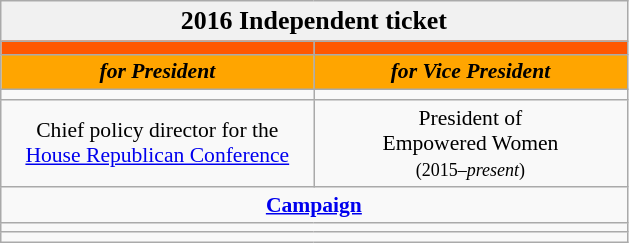<table class="wikitable" style="font-size:90%; text-align:center;">
<tr>
<td style="background:#f1f1f1;" colspan="30"><big><strong>2016 Independent ticket</strong></big></td>
</tr>
<tr>
<th style=" font-size:135%; background:#FF5800; width:200px;"><a href='#'></a></th>
<th style=" font-size:135%; background:#FF5800; width:200px;"><a href='#'></a></th>
</tr>
<tr style="color:#000; font-size:100%; background:orange;">
<td style=" width:200px;"><strong><em>for President</em></strong></td>
<td style=" width:200px;"><strong><em>for Vice President</em></strong></td>
</tr>
<tr>
<td></td>
<td></td>
</tr>
<tr>
<td>Chief policy director for the <br><a href='#'>House Republican Conference</a> <small></small></td>
<td>President of<br>Empowered Women<br><small>(2015–<em>present</em>)</small></td>
</tr>
<tr>
<td colspan=2><strong><a href='#'>Campaign</a></strong></td>
</tr>
<tr>
<td colspan=2></td>
</tr>
<tr>
<td colspan=2></td>
</tr>
</table>
